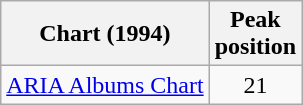<table class="wikitable">
<tr>
<th>Chart (1994)</th>
<th>Peak<br>position</th>
</tr>
<tr>
<td><a href='#'>ARIA Albums Chart</a></td>
<td align=center>21</td>
</tr>
</table>
